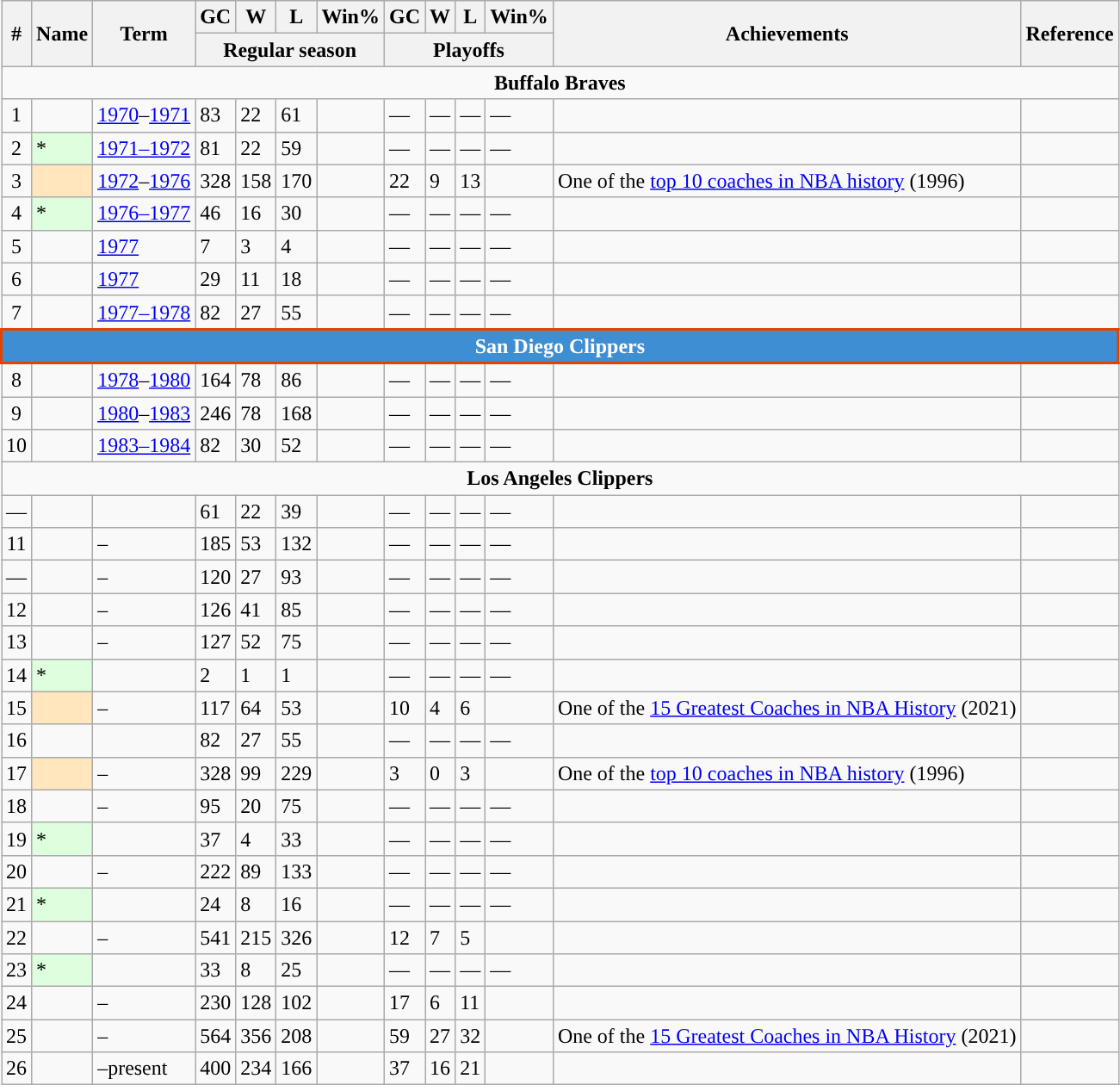<table class="wikitable sortable">
<tr>
<th rowspan="2">#</th>
<th rowspan="2">Name</th>
<th rowspan="2">Term</th>
<th>GC</th>
<th>W</th>
<th>L</th>
<th>Win%</th>
<th>GC</th>
<th>W</th>
<th>L</th>
<th>Win%</th>
<th rowspan="2" class=unsortable>Achievements</th>
<th rowspan="2" class=unsortable>Reference</th>
</tr>
<tr class="unsortable">
<th colspan="4">Regular season</th>
<th colspan="4">Playoffs</th>
</tr>
<tr>
<td align="center" colspan="16"><strong>Buffalo Braves</strong></td>
</tr>
<tr>
<td align=center>1</td>
<td></td>
<td><a href='#'>1970</a>–<a href='#'>1971</a></td>
<td>83</td>
<td>22</td>
<td>61</td>
<td></td>
<td>—</td>
<td>—</td>
<td>—</td>
<td>—</td>
<td></td>
<td align=center></td>
</tr>
<tr>
<td align=center>2</td>
<td style="background:#dfd;">*</td>
<td><a href='#'>1971–1972</a></td>
<td>81</td>
<td>22</td>
<td>59</td>
<td></td>
<td>—</td>
<td>—</td>
<td>—</td>
<td>—</td>
<td></td>
<td align=center></td>
</tr>
<tr>
<td align=center>3</td>
<td style="background:#ffe6bd;"></td>
<td><a href='#'>1972</a>–<a href='#'>1976</a></td>
<td>328</td>
<td>158</td>
<td>170</td>
<td></td>
<td>22</td>
<td>9</td>
<td>13</td>
<td></td>
<td>One of the <a href='#'>top 10 coaches in NBA history</a> (1996)</td>
<td align=center></td>
</tr>
<tr>
<td align=center>4</td>
<td style="background:#dfd;">*</td>
<td><a href='#'>1976–1977</a></td>
<td>46</td>
<td>16</td>
<td>30</td>
<td></td>
<td>—</td>
<td>—</td>
<td>—</td>
<td>—</td>
<td></td>
<td align=center></td>
</tr>
<tr>
<td align=center>5</td>
<td></td>
<td><a href='#'>1977</a></td>
<td>7</td>
<td>3</td>
<td>4</td>
<td></td>
<td>—</td>
<td>—</td>
<td>—</td>
<td>—</td>
<td></td>
<td align=center></td>
</tr>
<tr>
<td align=center>6</td>
<td></td>
<td><a href='#'>1977</a></td>
<td>29</td>
<td>11</td>
<td>18</td>
<td></td>
<td>—</td>
<td>—</td>
<td>—</td>
<td>—</td>
<td></td>
<td align=center></td>
</tr>
<tr>
<td align=center>7</td>
<td></td>
<td><a href='#'>1977–1978</a></td>
<td>82</td>
<td>27</td>
<td>55</td>
<td></td>
<td>—</td>
<td>—</td>
<td>—</td>
<td>—</td>
<td></td>
<td align=center></td>
</tr>
<tr>
<td align="center" colspan="16" style="background-color:#3E8ED3; color:#FFFFFF; border:2px solid #E24301;"><strong>San Diego Clippers</strong></td>
</tr>
<tr>
<td align=center>8</td>
<td></td>
<td><a href='#'>1978</a>–<a href='#'>1980</a></td>
<td>164</td>
<td>78</td>
<td>86</td>
<td></td>
<td>—</td>
<td>—</td>
<td>—</td>
<td>—</td>
<td></td>
<td align=center></td>
</tr>
<tr>
<td align=center>9</td>
<td></td>
<td><a href='#'>1980</a>–<a href='#'>1983</a></td>
<td>246</td>
<td>78</td>
<td>168</td>
<td></td>
<td>—</td>
<td>—</td>
<td>—</td>
<td>—</td>
<td></td>
<td align=center></td>
</tr>
<tr>
<td align=center>10</td>
<td></td>
<td><a href='#'>1983–1984</a></td>
<td>82</td>
<td>30</td>
<td>52</td>
<td></td>
<td>—</td>
<td>—</td>
<td>—</td>
<td>—</td>
<td></td>
<td align=center></td>
</tr>
<tr>
<td align="center" colspan="16"><strong>Los Angeles Clippers</strong></td>
</tr>
<tr>
<td align=center>—</td>
<td></td>
<td></td>
<td>61</td>
<td>22</td>
<td>39</td>
<td></td>
<td>—</td>
<td>—</td>
<td>—</td>
<td>—</td>
<td></td>
<td align=center></td>
</tr>
<tr>
<td align=center>11</td>
<td></td>
<td>–</td>
<td>185</td>
<td>53</td>
<td>132</td>
<td></td>
<td>—</td>
<td>—</td>
<td>—</td>
<td>—</td>
<td></td>
<td align=center></td>
</tr>
<tr>
<td align=center>—</td>
<td></td>
<td>–</td>
<td>120</td>
<td>27</td>
<td>93</td>
<td></td>
<td>—</td>
<td>—</td>
<td>—</td>
<td>—</td>
<td></td>
<td align=center></td>
</tr>
<tr>
<td align=center>12</td>
<td></td>
<td>–</td>
<td>126</td>
<td>41</td>
<td>85</td>
<td></td>
<td>—</td>
<td>—</td>
<td>—</td>
<td>—</td>
<td></td>
<td align=center></td>
</tr>
<tr>
<td align=center>13</td>
<td></td>
<td>–</td>
<td>127</td>
<td>52</td>
<td>75</td>
<td></td>
<td>—</td>
<td>—</td>
<td>—</td>
<td>—</td>
<td></td>
<td align=center></td>
</tr>
<tr>
<td align=center>14</td>
<td style="background:#dfd;">*</td>
<td></td>
<td>2</td>
<td>1</td>
<td>1</td>
<td></td>
<td>—</td>
<td>—</td>
<td>—</td>
<td>—</td>
<td></td>
<td align=center></td>
</tr>
<tr>
<td align=center>15</td>
<td style="background:#ffe6bd;"></td>
<td>–</td>
<td>117</td>
<td>64</td>
<td>53</td>
<td></td>
<td>10</td>
<td>4</td>
<td>6</td>
<td></td>
<td>One of the <a href='#'>15 Greatest Coaches in NBA History</a> (2021)</td>
<td align=center></td>
</tr>
<tr>
<td align=center>16</td>
<td></td>
<td></td>
<td>82</td>
<td>27</td>
<td>55</td>
<td></td>
<td>—</td>
<td>—</td>
<td>—</td>
<td>—</td>
<td></td>
<td align=center></td>
</tr>
<tr>
<td align=center>17</td>
<td style="background-color:#FFE6BD"></td>
<td>–</td>
<td>328</td>
<td>99</td>
<td>229</td>
<td></td>
<td>3</td>
<td>0</td>
<td>3</td>
<td></td>
<td>One of the <a href='#'>top 10 coaches in NBA history</a> (1996)</td>
<td align=center></td>
</tr>
<tr>
<td align=center>18</td>
<td></td>
<td>–</td>
<td>95</td>
<td>20</td>
<td>75</td>
<td></td>
<td>—</td>
<td>—</td>
<td>—</td>
<td>—</td>
<td></td>
<td align=center></td>
</tr>
<tr>
<td align=center>19</td>
<td style="background:#dfd;">*</td>
<td></td>
<td>37</td>
<td>4</td>
<td>33</td>
<td></td>
<td>—</td>
<td>—</td>
<td>—</td>
<td>—</td>
<td></td>
<td align=center></td>
</tr>
<tr>
<td align=center>20</td>
<td></td>
<td>–</td>
<td>222</td>
<td>89</td>
<td>133</td>
<td></td>
<td>—</td>
<td>—</td>
<td>—</td>
<td>—</td>
<td></td>
<td align=center></td>
</tr>
<tr>
<td align=center>21</td>
<td style="background:#dfd;">*</td>
<td></td>
<td>24</td>
<td>8</td>
<td>16</td>
<td></td>
<td>—</td>
<td>—</td>
<td>—</td>
<td>—</td>
<td></td>
<td align=center></td>
</tr>
<tr>
<td align=center>22</td>
<td></td>
<td>–</td>
<td>541</td>
<td>215</td>
<td>326</td>
<td></td>
<td>12</td>
<td>7</td>
<td>5</td>
<td></td>
<td></td>
<td align=center></td>
</tr>
<tr>
<td align=center>23</td>
<td style="background:#dfd;">*</td>
<td></td>
<td>33</td>
<td>8</td>
<td>25</td>
<td></td>
<td>—</td>
<td>—</td>
<td>—</td>
<td>—</td>
<td></td>
<td align=center></td>
</tr>
<tr>
<td align=center>24</td>
<td></td>
<td>–</td>
<td>230</td>
<td>128</td>
<td>102</td>
<td></td>
<td>17</td>
<td>6</td>
<td>11</td>
<td></td>
<td></td>
<td align=center></td>
</tr>
<tr>
<td align=center>25</td>
<td></td>
<td>–</td>
<td>564</td>
<td>356</td>
<td>208</td>
<td></td>
<td>59</td>
<td>27</td>
<td>32</td>
<td></td>
<td>One of the <a href='#'>15 Greatest Coaches in NBA History</a> (2021)</td>
<td align=center></td>
</tr>
<tr>
<td align=center>26</td>
<td></td>
<td>–present</td>
<td>400</td>
<td>234</td>
<td>166</td>
<td></td>
<td>37</td>
<td>16</td>
<td>21</td>
<td></td>
<td></td>
<td align=center></td>
</tr>
</table>
